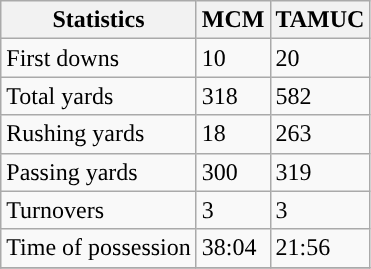<table class="wikitable">
<tr>
<th>Statistics</th>
<th>MCM</th>
<th>TAMUC</th>
</tr>
<tr>
<td>First downs</td>
<td>10</td>
<td>20</td>
</tr>
<tr>
<td>Total yards</td>
<td>318</td>
<td>582</td>
</tr>
<tr>
<td>Rushing yards</td>
<td>18</td>
<td>263</td>
</tr>
<tr>
<td>Passing yards</td>
<td>300</td>
<td>319</td>
</tr>
<tr>
<td>Turnovers</td>
<td>3</td>
<td>3</td>
</tr>
<tr>
<td>Time of possession</td>
<td>38:04</td>
<td>21:56</td>
</tr>
<tr>
</tr>
</table>
